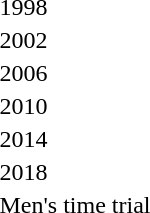<table>
<tr>
<td>1998</td>
<td></td>
<td></td>
<td></td>
</tr>
<tr>
<td>2002</td>
<td></td>
<td></td>
<td></td>
</tr>
<tr>
<td>2006<br></td>
<td></td>
<td></td>
<td></td>
</tr>
<tr>
<td>2010<br></td>
<td></td>
<td></td>
<td></td>
</tr>
<tr>
<td>2014<br></td>
<td></td>
<td></td>
<td></td>
</tr>
<tr>
<td>2018<br></td>
<td></td>
<td></td>
<td></td>
</tr>
<tr>
<td>Men's time trial<br></td>
<td></td>
<td></td>
<td></td>
</tr>
</table>
